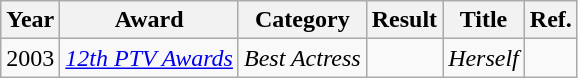<table class="wikitable">
<tr>
<th>Year</th>
<th>Award</th>
<th>Category</th>
<th>Result</th>
<th>Title</th>
<th>Ref.</th>
</tr>
<tr>
<td>2003</td>
<td><em><a href='#'>12th PTV Awards</a></em></td>
<td><em>Best Actress</em></td>
<td></td>
<td><em>Herself</em></td>
<td></td>
</tr>
</table>
